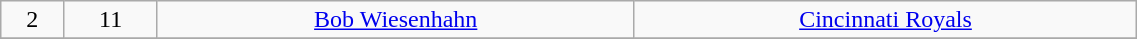<table class="wikitable" width="60%">
<tr align="center" bgcolor="">
<td>2</td>
<td>11</td>
<td><a href='#'>Bob Wiesenhahn</a></td>
<td><a href='#'>Cincinnati Royals</a></td>
</tr>
<tr align="center" bgcolor="">
</tr>
</table>
